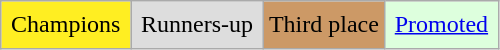<table class="wikitable">
<tr>
<td style="background-color:#FE2; padding:0.4em;">Champions</td>
<td style="background-color:#DDD; padding:0.4em;">Runners-up</td>
<td style="background:#cc9966">Third place</td>
<td style="background-color:#DFD; padding:0.4em;"><a href='#'>Promoted</a></td>
</tr>
</table>
